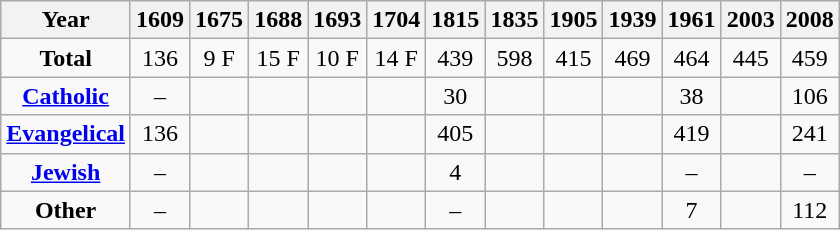<table class="wikitable" width="300">
<tr>
<th>Year</th>
<th>1609</th>
<th>1675</th>
<th>1688</th>
<th>1693</th>
<th>1704</th>
<th>1815</th>
<th>1835</th>
<th>1905</th>
<th>1939</th>
<th>1961</th>
<th>2003</th>
<th>2008</th>
</tr>
<tr align="center">
<td><strong>Total</strong></td>
<td>136</td>
<td>9 F</td>
<td>15 F</td>
<td>10 F</td>
<td>14 F</td>
<td>439</td>
<td>598</td>
<td>415</td>
<td>469</td>
<td>464</td>
<td>445</td>
<td>459</td>
</tr>
<tr align="center">
<td><strong><a href='#'>Catholic</a></strong></td>
<td>–</td>
<td> </td>
<td> </td>
<td> </td>
<td> </td>
<td>30</td>
<td> </td>
<td> </td>
<td> </td>
<td>38</td>
<td> </td>
<td>106</td>
</tr>
<tr align="center">
<td><strong><a href='#'>Evangelical</a></strong></td>
<td>136</td>
<td> </td>
<td> </td>
<td> </td>
<td> </td>
<td>405</td>
<td> </td>
<td> </td>
<td> </td>
<td>419</td>
<td> </td>
<td>241</td>
</tr>
<tr align="center">
<td><strong><a href='#'>Jewish</a></strong></td>
<td>–</td>
<td> </td>
<td> </td>
<td> </td>
<td> </td>
<td>4</td>
<td> </td>
<td> </td>
<td> </td>
<td>–</td>
<td> </td>
<td>–</td>
</tr>
<tr align="center">
<td><strong>Other</strong></td>
<td>–</td>
<td> </td>
<td> </td>
<td> </td>
<td> </td>
<td>–</td>
<td> </td>
<td> </td>
<td> </td>
<td>7</td>
<td> </td>
<td>112</td>
</tr>
</table>
